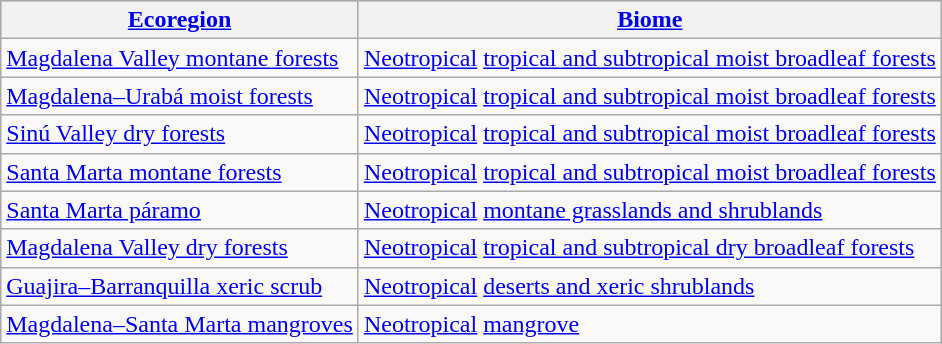<table class="wikitable">
<tr align=center bgcolor= lightgreen>
<th colspan=1><a href='#'>Ecoregion</a></th>
<th rowspan=1><a href='#'>Biome</a></th>
</tr>
<tr>
<td><a href='#'>Magdalena Valley montane forests</a></td>
<td><a href='#'>Neotropical</a> <a href='#'>tropical and subtropical moist broadleaf forests</a></td>
</tr>
<tr>
<td><a href='#'>Magdalena–Urabá moist forests</a></td>
<td><a href='#'>Neotropical</a> <a href='#'>tropical and subtropical moist broadleaf forests</a></td>
</tr>
<tr>
<td><a href='#'>Sinú Valley dry forests</a></td>
<td><a href='#'>Neotropical</a> <a href='#'>tropical and subtropical moist broadleaf forests</a></td>
</tr>
<tr>
<td><a href='#'>Santa Marta montane forests</a></td>
<td><a href='#'>Neotropical</a> <a href='#'>tropical and subtropical moist broadleaf forests</a></td>
</tr>
<tr>
<td><a href='#'>Santa Marta páramo</a></td>
<td><a href='#'>Neotropical</a> <a href='#'>montane grasslands and shrublands</a></td>
</tr>
<tr>
<td><a href='#'>Magdalena Valley dry forests</a></td>
<td><a href='#'>Neotropical</a> <a href='#'>tropical and subtropical dry broadleaf forests</a></td>
</tr>
<tr>
<td><a href='#'>Guajira–Barranquilla xeric scrub</a></td>
<td><a href='#'>Neotropical</a> <a href='#'>deserts and xeric shrublands</a></td>
</tr>
<tr>
<td><a href='#'>Magdalena–Santa Marta mangroves</a></td>
<td><a href='#'>Neotropical</a> <a href='#'>mangrove</a></td>
</tr>
</table>
